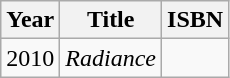<table class="wikitable">
<tr>
<th>Year</th>
<th>Title</th>
<th>ISBN</th>
</tr>
<tr>
<td>2010</td>
<td><em>Radiance</em></td>
<td></td>
</tr>
</table>
